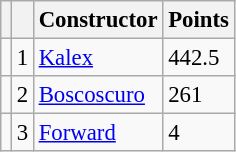<table class="wikitable" style="font-size: 95%;">
<tr>
<th></th>
<th></th>
<th>Constructor</th>
<th>Points</th>
</tr>
<tr>
<td></td>
<td align=center>1</td>
<td> <a href='#'>Kalex</a></td>
<td align=left>442.5</td>
</tr>
<tr>
<td></td>
<td align=center>2</td>
<td> <a href='#'>Boscoscuro</a></td>
<td align=left>261</td>
</tr>
<tr>
<td></td>
<td align=center>3</td>
<td> <a href='#'>Forward</a></td>
<td align=left>4</td>
</tr>
</table>
